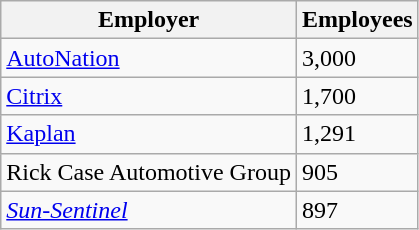<table class="wikitable">
<tr>
<th>Employer</th>
<th>Employees</th>
</tr>
<tr>
<td><a href='#'>AutoNation</a></td>
<td>3,000</td>
</tr>
<tr>
<td><a href='#'>Citrix</a></td>
<td>1,700</td>
</tr>
<tr>
<td><a href='#'>Kaplan</a></td>
<td>1,291</td>
</tr>
<tr>
<td>Rick Case Automotive Group</td>
<td>905</td>
</tr>
<tr>
<td><em><a href='#'>Sun-Sentinel</a></em></td>
<td>897</td>
</tr>
</table>
